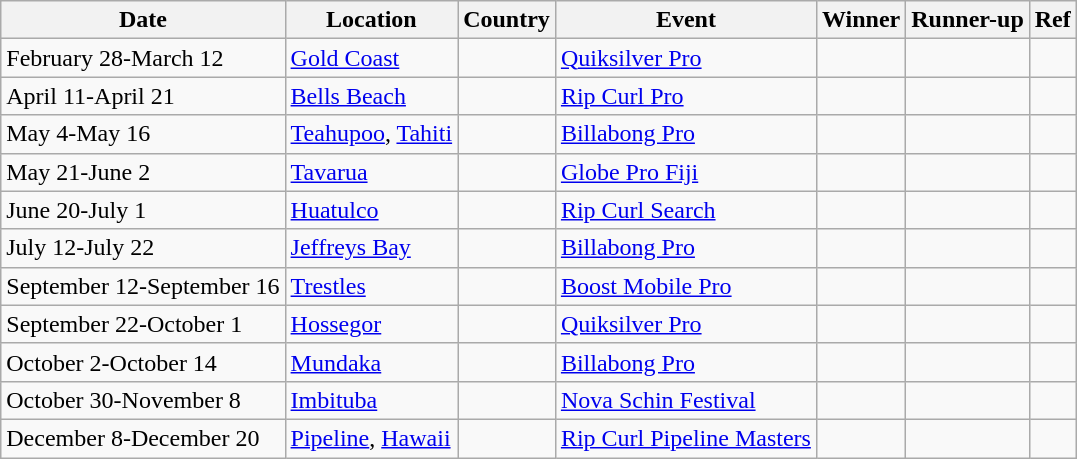<table class="wikitable">
<tr>
<th>Date</th>
<th>Location</th>
<th>Country</th>
<th>Event</th>
<th>Winner</th>
<th>Runner-up</th>
<th>Ref</th>
</tr>
<tr>
<td>February 28-March 12</td>
<td><a href='#'>Gold Coast</a></td>
<td></td>
<td><a href='#'>Quiksilver Pro</a></td>
<td></td>
<td></td>
<td></td>
</tr>
<tr>
<td>April 11-April 21</td>
<td><a href='#'>Bells Beach</a></td>
<td></td>
<td><a href='#'>Rip Curl Pro</a></td>
<td></td>
<td></td>
<td></td>
</tr>
<tr>
<td>May 4-May 16</td>
<td><a href='#'>Teahupoo</a>, <a href='#'>Tahiti</a></td>
<td></td>
<td><a href='#'>Billabong Pro</a></td>
<td></td>
<td></td>
<td></td>
</tr>
<tr>
<td>May 21-June 2</td>
<td><a href='#'>Tavarua</a></td>
<td></td>
<td><a href='#'>Globe Pro Fiji</a></td>
<td></td>
<td></td>
<td></td>
</tr>
<tr>
<td>June 20-July 1</td>
<td><a href='#'>Huatulco</a></td>
<td></td>
<td><a href='#'>Rip Curl Search</a></td>
<td></td>
<td></td>
<td></td>
</tr>
<tr>
<td>July 12-July 22</td>
<td><a href='#'>Jeffreys Bay</a></td>
<td></td>
<td><a href='#'>Billabong Pro</a></td>
<td></td>
<td></td>
<td></td>
</tr>
<tr>
<td>September 12-September 16</td>
<td><a href='#'>Trestles</a></td>
<td></td>
<td><a href='#'>Boost Mobile Pro</a></td>
<td></td>
<td></td>
<td></td>
</tr>
<tr>
<td>September 22-October 1</td>
<td><a href='#'>Hossegor</a></td>
<td></td>
<td><a href='#'>Quiksilver Pro</a></td>
<td></td>
<td></td>
<td></td>
</tr>
<tr>
<td>October 2-October 14</td>
<td><a href='#'>Mundaka</a></td>
<td></td>
<td><a href='#'>Billabong Pro</a></td>
<td></td>
<td></td>
<td></td>
</tr>
<tr>
<td>October 30-November 8</td>
<td><a href='#'>Imbituba</a></td>
<td></td>
<td><a href='#'>Nova Schin Festival</a></td>
<td></td>
<td></td>
<td></td>
</tr>
<tr>
<td>December 8-December 20</td>
<td><a href='#'>Pipeline</a>, <a href='#'>Hawaii</a></td>
<td></td>
<td><a href='#'>Rip Curl Pipeline Masters</a></td>
<td></td>
<td></td>
<td></td>
</tr>
</table>
